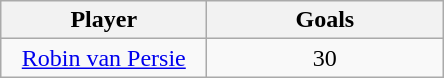<table class="wikitable" style="text-align:center">
<tr>
<th>Player</th>
<th>Goals</th>
</tr>
<tr>
<td width="130"><a href='#'>Robin van Persie</a> </td>
<td width="150">30</td>
</tr>
</table>
